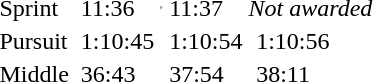<table>
<tr>
<td>Sprint</td>
<td></td>
<td>11:36</td>
<td><hr></td>
<td>11:37</td>
<td colspan=2><em>Not awarded</em></td>
</tr>
<tr>
<td>Pursuit</td>
<td></td>
<td>1:10:45</td>
<td></td>
<td>1:10:54</td>
<td></td>
<td>1:10:56</td>
</tr>
<tr>
<td>Middle</td>
<td></td>
<td>36:43</td>
<td></td>
<td>37:54</td>
<td></td>
<td>38:11</td>
</tr>
</table>
